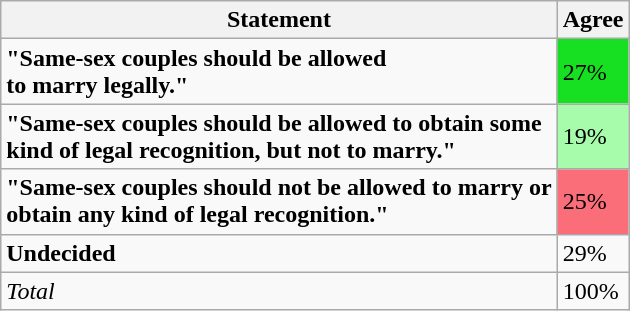<table class="wikitable">
<tr>
<th>Statement</th>
<th>Agree</th>
</tr>
<tr>
<td><strong>"Same-sex couples should be allowed</strong><br><strong>to marry legally."</strong></td>
<td align="left" style="background: #16E021">27%</td>
</tr>
<tr>
<td><strong>"Same-sex couples should be allowed to obtain some</strong><br><strong>kind of legal recognition, but not to marry."</strong></td>
<td align="left" style="background: #a7fcab">19%</td>
</tr>
<tr>
<td><strong>"Same-sex couples should not be allowed to marry or</strong><br><strong>obtain any kind of legal recognition."</strong></td>
<td align="left" style="background: #FA6E79">25%</td>
</tr>
<tr>
<td><strong>Undecided</strong></td>
<td>29%</td>
</tr>
<tr>
<td><em>Total</em></td>
<td>100%</td>
</tr>
</table>
